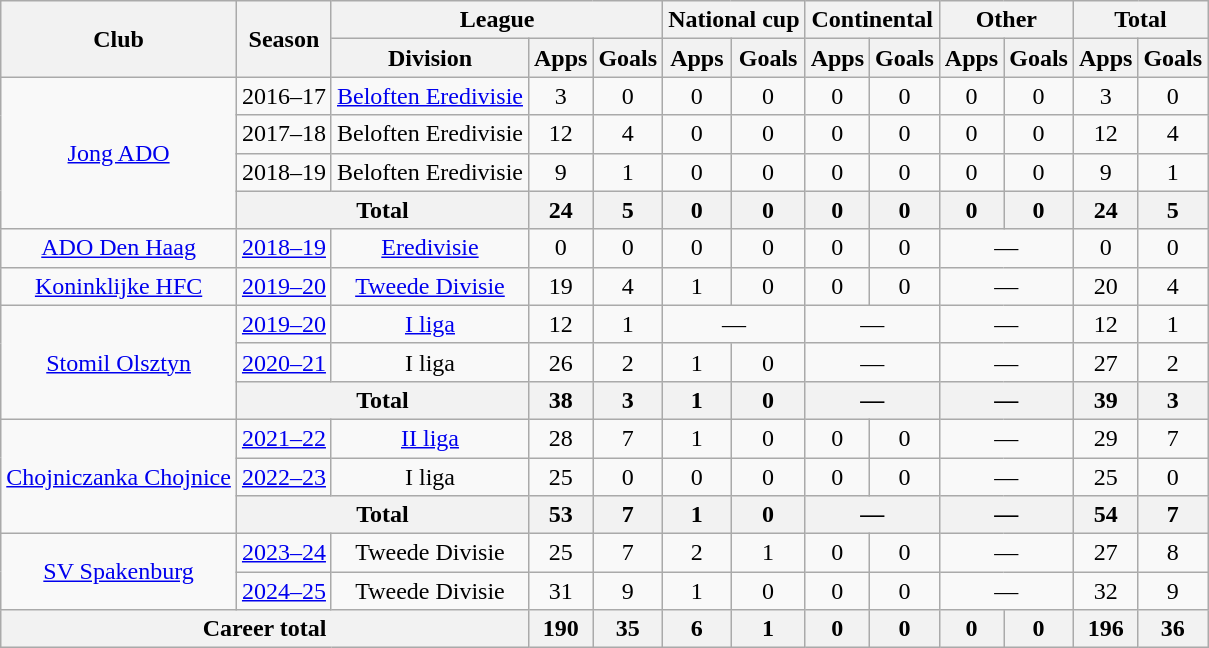<table class="wikitable" style="text-align: center">
<tr>
<th rowspan="2">Club</th>
<th rowspan="2">Season</th>
<th colspan="3">League</th>
<th colspan="2">National cup</th>
<th colspan="2">Continental</th>
<th colspan="2">Other</th>
<th colspan="2">Total</th>
</tr>
<tr>
<th>Division</th>
<th>Apps</th>
<th>Goals</th>
<th>Apps</th>
<th>Goals</th>
<th>Apps</th>
<th>Goals</th>
<th>Apps</th>
<th>Goals</th>
<th>Apps</th>
<th>Goals</th>
</tr>
<tr>
<td rowspan="4"><a href='#'>Jong ADO</a></td>
<td>2016–17</td>
<td><a href='#'>Beloften Eredivisie</a></td>
<td>3</td>
<td>0</td>
<td>0</td>
<td>0</td>
<td>0</td>
<td>0</td>
<td>0</td>
<td>0</td>
<td>3</td>
<td>0</td>
</tr>
<tr>
<td>2017–18</td>
<td>Beloften Eredivisie</td>
<td>12</td>
<td>4</td>
<td>0</td>
<td>0</td>
<td>0</td>
<td>0</td>
<td>0</td>
<td>0</td>
<td>12</td>
<td>4</td>
</tr>
<tr>
<td>2018–19</td>
<td>Beloften Eredivisie</td>
<td>9</td>
<td>1</td>
<td>0</td>
<td>0</td>
<td>0</td>
<td>0</td>
<td>0</td>
<td>0</td>
<td>9</td>
<td>1</td>
</tr>
<tr>
<th colspan="2">Total</th>
<th>24</th>
<th>5</th>
<th>0</th>
<th>0</th>
<th>0</th>
<th>0</th>
<th>0</th>
<th>0</th>
<th>24</th>
<th>5</th>
</tr>
<tr>
<td rowspan="1"><a href='#'>ADO Den Haag</a></td>
<td><a href='#'>2018–19</a></td>
<td><a href='#'>Eredivisie</a></td>
<td>0</td>
<td>0</td>
<td>0</td>
<td>0</td>
<td>0</td>
<td>0</td>
<td colspan="2">—</td>
<td>0</td>
<td>0</td>
</tr>
<tr>
<td rowspan="1"><a href='#'>Koninklijke HFC</a></td>
<td><a href='#'>2019–20</a></td>
<td><a href='#'>Tweede Divisie</a></td>
<td>19</td>
<td>4</td>
<td>1</td>
<td>0</td>
<td>0</td>
<td>0</td>
<td colspan="2">—</td>
<td>20</td>
<td>4</td>
</tr>
<tr>
<td rowspan="3"><a href='#'>Stomil Olsztyn</a></td>
<td><a href='#'>2019–20</a></td>
<td><a href='#'>I liga</a></td>
<td>12</td>
<td>1</td>
<td colspan="2">—</td>
<td colspan="2">—</td>
<td colspan="2">—</td>
<td>12</td>
<td>1</td>
</tr>
<tr>
<td><a href='#'>2020–21</a></td>
<td>I liga</td>
<td>26</td>
<td>2</td>
<td>1</td>
<td>0</td>
<td colspan="2">—</td>
<td colspan="2">—</td>
<td>27</td>
<td>2</td>
</tr>
<tr>
<th colspan="2">Total</th>
<th>38</th>
<th>3</th>
<th>1</th>
<th>0</th>
<th colspan="2">—</th>
<th colspan="2">—</th>
<th>39</th>
<th>3</th>
</tr>
<tr>
<td rowspan="3"><a href='#'>Chojniczanka Chojnice</a></td>
<td><a href='#'>2021–22</a></td>
<td rowspan="1"><a href='#'>II liga</a></td>
<td>28</td>
<td>7</td>
<td>1</td>
<td>0</td>
<td>0</td>
<td>0</td>
<td colspan="2">—</td>
<td>29</td>
<td>7</td>
</tr>
<tr>
<td><a href='#'>2022–23</a></td>
<td>I liga</td>
<td>25</td>
<td>0</td>
<td>0</td>
<td>0</td>
<td>0</td>
<td>0</td>
<td colspan="2">—</td>
<td>25</td>
<td>0</td>
</tr>
<tr>
<th colspan="2">Total</th>
<th>53</th>
<th>7</th>
<th>1</th>
<th>0</th>
<th colspan="2">—</th>
<th colspan="2">—</th>
<th>54</th>
<th>7</th>
</tr>
<tr>
<td rowspan="2"><a href='#'>SV Spakenburg</a></td>
<td><a href='#'>2023–24</a></td>
<td>Tweede Divisie</td>
<td>25</td>
<td>7</td>
<td>2</td>
<td>1</td>
<td>0</td>
<td>0</td>
<td colspan="2">—</td>
<td>27</td>
<td>8</td>
</tr>
<tr>
<td><a href='#'>2024–25</a></td>
<td>Tweede Divisie</td>
<td>31</td>
<td>9</td>
<td>1</td>
<td>0</td>
<td>0</td>
<td>0</td>
<td colspan="2">—</td>
<td>32</td>
<td>9</td>
</tr>
<tr>
<th colspan="3">Career total</th>
<th>190</th>
<th>35</th>
<th>6</th>
<th>1</th>
<th>0</th>
<th>0</th>
<th>0</th>
<th>0</th>
<th>196</th>
<th>36</th>
</tr>
</table>
